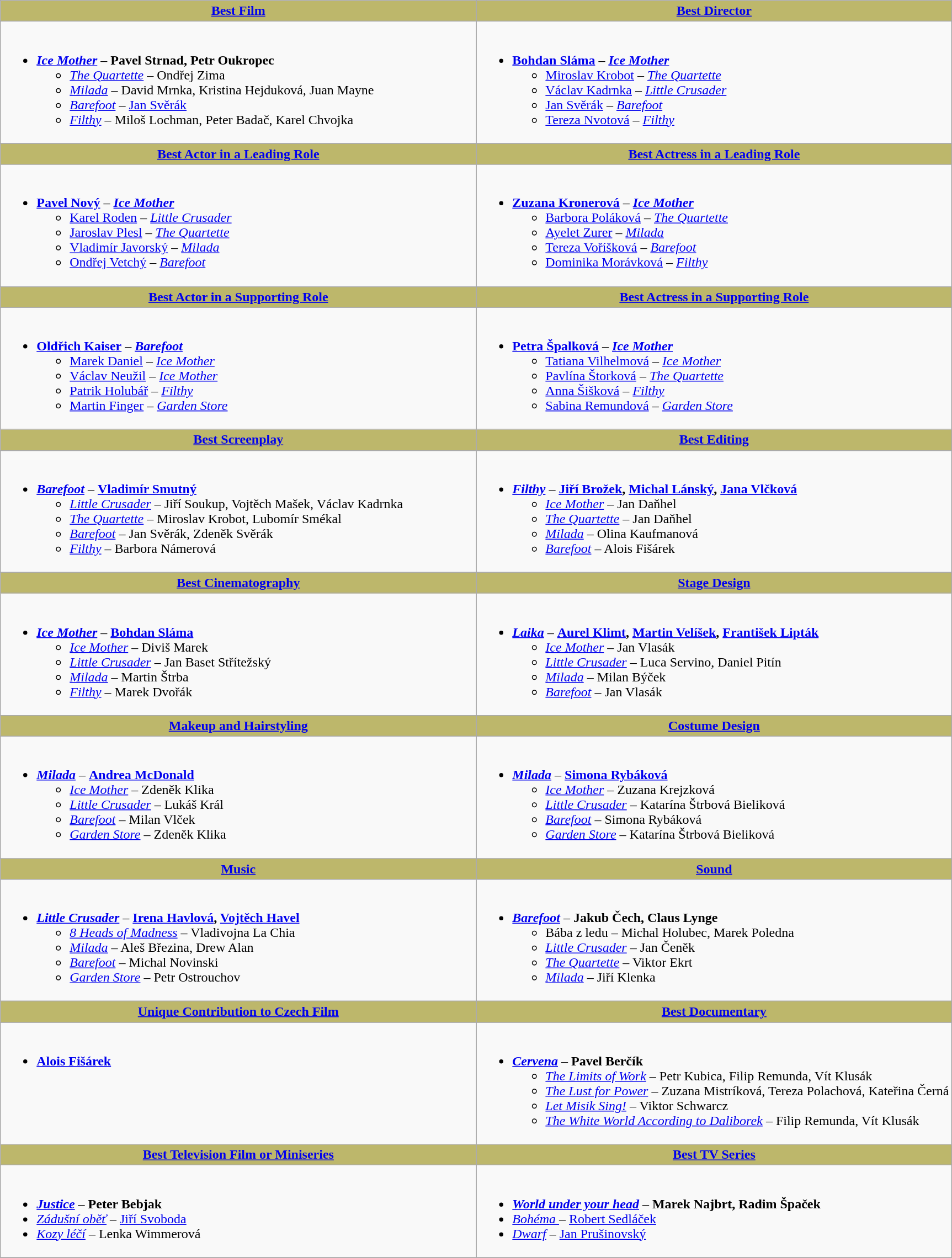<table class=wikitable>
<tr>
<th style="background:#BDB76B; width: 50%"><a href='#'>Best Film</a></th>
<th style="background:#BDB76B; width: 50%"><a href='#'>Best Director</a></th>
</tr>
<tr>
<td valign="top"><br><ul><li><strong><em><a href='#'>Ice Mother</a></em></strong> – <strong>Pavel Strnad, Petr Oukropec</strong><ul><li><em><a href='#'>The Quartette</a></em> – Ondřej Zima</li><li><em><a href='#'>Milada</a></em> – David Mrnka, Kristina Hejduková, Juan Mayne</li><li><em><a href='#'>Barefoot</a></em> – <a href='#'>Jan Svěrák</a></li><li><em><a href='#'>Filthy</a></em> – Miloš Lochman, Peter Badač, Karel Chvojka</li></ul></li></ul></td>
<td valign="top"><br><ul><li><strong><a href='#'>Bohdan Sláma</a></strong> – <strong><em><a href='#'>Ice Mother</a></em></strong><ul><li><a href='#'>Miroslav Krobot</a> – <em><a href='#'>The Quartette</a></em></li><li><a href='#'>Václav Kadrnka</a> – <em><a href='#'>Little Crusader</a></em></li><li><a href='#'>Jan Svěrák</a> – <em><a href='#'>Barefoot</a></em></li><li><a href='#'>Tereza Nvotová</a> – <em><a href='#'>Filthy</a></em></li></ul></li></ul></td>
</tr>
<tr>
</tr>
<tr>
<th style="background:#BDB76B;"><a href='#'>Best Actor in a Leading Role</a></th>
<th style="background:#BDB76B;"><a href='#'>Best Actress in a Leading Role</a></th>
</tr>
<tr>
<td valign="top"><br><ul><li><strong><a href='#'>Pavel Nový</a></strong> – <strong><em><a href='#'>Ice Mother</a></em></strong><ul><li><a href='#'>Karel Roden</a> – <em><a href='#'>Little Crusader</a></em></li><li><a href='#'>Jaroslav Plesl</a> – <em><a href='#'>The Quartette</a></em></li><li><a href='#'>Vladimír Javorský</a> – <em><a href='#'>Milada</a></em></li><li><a href='#'>Ondřej Vetchý</a> – <em><a href='#'>Barefoot</a></em></li></ul></li></ul></td>
<td valign="top"><br><ul><li><strong><a href='#'>Zuzana Kronerová</a></strong> – <strong><em><a href='#'>Ice Mother</a></em></strong><ul><li><a href='#'>Barbora Poláková</a> – <em><a href='#'>The Quartette</a></em></li><li><a href='#'>Ayelet Zurer</a> – <em><a href='#'>Milada</a></em></li><li><a href='#'>Tereza Voříšková</a> – <em><a href='#'>Barefoot</a></em></li><li><a href='#'>Dominika Morávková</a> – <em><a href='#'>Filthy</a></em></li></ul></li></ul></td>
</tr>
<tr>
<th style="background:#BDB76B;"><a href='#'>Best Actor in a Supporting Role</a></th>
<th style="background:#BDB76B;"><a href='#'>Best Actress in a Supporting Role</a></th>
</tr>
<tr>
<td valign="top"><br><ul><li><strong><a href='#'>Oldřich Kaiser</a></strong> – <strong><em><a href='#'>Barefoot</a></em></strong><ul><li><a href='#'>Marek Daniel</a> – <em><a href='#'>Ice Mother</a></em></li><li><a href='#'>Václav Neužil</a> – <em><a href='#'>Ice Mother</a></em></li><li><a href='#'>Patrik Holubář</a> – <em><a href='#'>Filthy</a></em></li><li><a href='#'>Martin Finger</a> – <em><a href='#'>Garden Store</a></em></li></ul></li></ul></td>
<td valign="top"><br><ul><li><strong><a href='#'>Petra Špalková</a></strong> – <strong><em><a href='#'>Ice Mother</a></em></strong><ul><li><a href='#'>Tatiana Vilhelmová</a> – <em><a href='#'>Ice Mother</a></em></li><li><a href='#'>Pavlína Štorková</a> – <em><a href='#'>The Quartette</a></em></li><li><a href='#'>Anna Šišková</a> – <em><a href='#'>Filthy</a></em></li><li><a href='#'>Sabina Remundová</a> – <em><a href='#'>Garden Store</a></em></li></ul></li></ul></td>
</tr>
<tr>
<th style="background:#BDB76B;"><a href='#'>Best Screenplay</a></th>
<th style="background:#BDB76B;"><a href='#'>Best Editing</a></th>
</tr>
<tr>
<td valign="top"><br><ul><li><strong><em><a href='#'>Barefoot</a></em></strong> – <strong><a href='#'>Vladimír Smutný</a></strong><ul><li><em><a href='#'>Little Crusader</a></em> – Jiří Soukup, Vojtěch Mašek, Václav Kadrnka</li><li><em><a href='#'>The Quartette</a></em> – Miroslav Krobot, Lubomír Smékal</li><li><em><a href='#'>Barefoot</a></em> – Jan Svěrák, Zdeněk Svěrák</li><li><em><a href='#'>Filthy</a></em> – Barbora Námerová</li></ul></li></ul></td>
<td valign="top"><br><ul><li><strong><em><a href='#'>Filthy</a></em></strong> – <strong><a href='#'>Jiří Brožek</a>, <a href='#'>Michal Lánský</a>, <a href='#'>Jana Vlčková</a></strong><ul><li><em><a href='#'>Ice Mother</a></em> – Jan Daňhel</li><li><em><a href='#'>The Quartette</a></em> – Jan Daňhel</li><li><em><a href='#'>Milada</a></em> – Olina Kaufmanová</li><li><em><a href='#'>Barefoot</a></em> – Alois Fišárek</li></ul></li></ul></td>
</tr>
<tr>
<th style="background:#BDB76B;"><a href='#'>Best Cinematography</a></th>
<th style="background:#BDB76B;"><a href='#'>Stage Design</a></th>
</tr>
<tr>
<td valign="top"><br><ul><li><strong><em><a href='#'>Ice Mother</a></em></strong> – <strong><a href='#'>Bohdan Sláma</a></strong><ul><li><em><a href='#'>Ice Mother</a></em> – Diviš Marek</li><li><em><a href='#'>Little Crusader</a></em> – Jan Baset Střítežský</li><li><em><a href='#'>Milada</a></em> – Martin Štrba</li><li><em><a href='#'>Filthy</a></em> – Marek Dvořák</li></ul></li></ul></td>
<td valign="top"><br><ul><li><strong><em><a href='#'>Laika</a></em></strong> – <strong><a href='#'>Aurel Klimt</a>, <a href='#'>Martin Velíšek</a>, <a href='#'>František Lipták</a></strong><ul><li><em><a href='#'>Ice Mother</a></em> – Jan Vlasák</li><li><em><a href='#'>Little Crusader</a></em> – Luca Servino, Daniel Pitín</li><li><em><a href='#'>Milada</a></em> – Milan Býček</li><li><em><a href='#'>Barefoot</a></em> – Jan Vlasák</li></ul></li></ul></td>
</tr>
<tr>
<th style="background:#BDB76B;"><a href='#'>Makeup and Hairstyling</a></th>
<th style="background:#BDB76B;"><a href='#'>Costume Design</a></th>
</tr>
<tr>
<td valign="top"><br><ul><li><strong><em><a href='#'>Milada</a></em></strong> – <strong><a href='#'>Andrea McDonald</a></strong><ul><li><em><a href='#'>Ice Mother</a></em> – Zdeněk Klika</li><li><em><a href='#'>Little Crusader</a></em> – Lukáš Král</li><li><em><a href='#'>Barefoot</a></em> – Milan Vlček</li><li><em><a href='#'>Garden Store</a></em> – Zdeněk Klika</li></ul></li></ul></td>
<td valign="top"><br><ul><li><strong><em><a href='#'>Milada</a></em></strong> – <strong><a href='#'>Simona Rybáková</a></strong><ul><li><em><a href='#'>Ice Mother</a></em> – Zuzana Krejzková</li><li><em><a href='#'>Little Crusader</a></em> – Katarína Štrbová Bieliková</li><li><em><a href='#'>Barefoot</a></em> – Simona Rybáková</li><li><em><a href='#'>Garden Store</a></em> – Katarína Štrbová Bieliková</li></ul></li></ul></td>
</tr>
<tr>
<th style="background:#BDB76B;"><a href='#'>Music</a></th>
<th style="background:#BDB76B;"><a href='#'>Sound</a></th>
</tr>
<tr>
<td valign="top"><br><ul><li><strong><em><a href='#'>Little Crusader</a></em></strong> –  <strong><a href='#'>Irena Havlová</a>, <a href='#'>Vojtěch Havel</a></strong><ul><li><em><a href='#'>8 Heads of Madness</a></em> – Vladivojna La Chia</li><li><em><a href='#'>Milada</a></em> – Aleš Březina, Drew Alan</li><li><em><a href='#'>Barefoot</a></em> – Michal Novinski</li><li><em><a href='#'>Garden Store</a></em> – Petr Ostrouchov</li></ul></li></ul></td>
<td valign="top"><br><ul><li><strong><em><a href='#'>Barefoot</a></em></strong> – <strong>Jakub Čech, Claus Lynge</strong><ul><li>Bába z ledu – Michal Holubec, Marek Poledna</li><li><em><a href='#'>Little Crusader</a></em> – Jan Čeněk</li><li><em><a href='#'>The Quartette</a></em> – Viktor Ekrt</li><li><em><a href='#'>Milada</a></em> – Jiří Klenka</li></ul></li></ul></td>
</tr>
<tr>
<th style="background:#BDB76B;"><a href='#'>Unique Contribution to Czech Film</a></th>
<th style="background:#BDB76B;"><a href='#'>Best Documentary</a></th>
</tr>
<tr>
<td valign="top"><br><ul><li><strong><a href='#'>Alois Fišárek</a></strong></li></ul></td>
<td valign="top"><br><ul><li><strong><em><a href='#'>Cervena</a></em></strong> – <strong>Pavel Berčík</strong><ul><li><em><a href='#'>The Limits of Work</a></em> – Petr Kubica, Filip Remunda, Vít Klusák</li><li><em><a href='#'>The Lust for Power</a></em> – Zuzana Mistríková, Tereza Polachová, Kateřina Černá</li><li><em><a href='#'>Let Misik Sing!</a></em> – Viktor Schwarcz</li><li><em><a href='#'>The White World According to Daliborek</a></em> – Filip Remunda, Vít Klusák</li></ul></li></ul></td>
</tr>
<tr>
<th style="background:#BDB76B;"><a href='#'>Best Television Film or Miniseries</a></th>
<th style="background:#BDB76B;"><a href='#'>Best TV Series</a></th>
</tr>
<tr>
<td valign="top"><br><ul><li><strong><em><a href='#'>Justice</a></em></strong> – <strong>Peter Bebjak</strong></li><li><em><a href='#'>Zádušní oběť</a></em> – <a href='#'>Jiří Svoboda</a></li><li><em><a href='#'>Kozy léčí</a></em> – Lenka Wimmerová</li></ul></td>
<td valign="top"><br><ul><li><strong><em><a href='#'>World under your head</a></em></strong> – <strong>Marek Najbrt, Radim Špaček</strong></li><li><em><a href='#'>Bohéma </a></em> – <a href='#'>Robert Sedláček</a></li><li><em><a href='#'>Dwarf</a></em> – <a href='#'>Jan Prušinovský</a></li></ul></td>
</tr>
<tr>
</tr>
</table>
